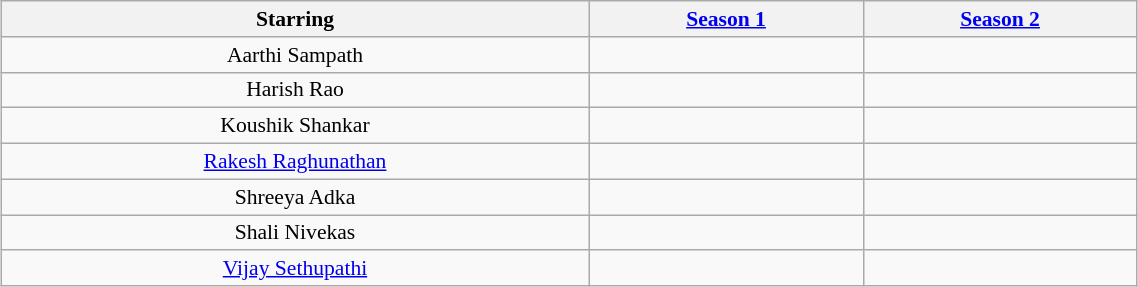<table class="wikitable" style="margin-left: auto; margin-right: auto; border: none; text-align:center; font-size:90%; width: 60%;">
<tr>
<th>Starring</th>
<th><a href='#'>Season 1</a></th>
<th><a href='#'>Season 2</a></th>
</tr>
<tr>
<td scope="row">Aarthi Sampath</td>
<td></td>
<td></td>
</tr>
<tr>
<td>Harish Rao</td>
<td></td>
<td></td>
</tr>
<tr>
<td>Koushik Shankar</td>
<td></td>
<td></td>
</tr>
<tr>
<td><a href='#'>Rakesh Raghunathan</a></td>
<td></td>
<td></td>
</tr>
<tr>
<td>Shreeya Adka</td>
<td></td>
<td></td>
</tr>
<tr>
<td>Shali Nivekas</td>
<td></td>
<td></td>
</tr>
<tr>
<td><a href='#'>Vijay Sethupathi</a></td>
<td></td>
<td></td>
</tr>
<tr>
</tr>
</table>
